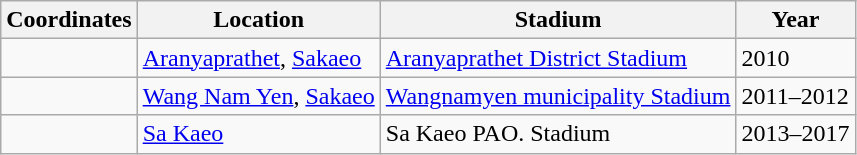<table class="wikitable sortable">
<tr>
<th>Coordinates</th>
<th>Location</th>
<th>Stadium</th>
<th>Year</th>
</tr>
<tr>
<td></td>
<td><a href='#'>Aranyaprathet</a>, <a href='#'>Sakaeo</a></td>
<td><a href='#'>Aranyaprathet District Stadium</a></td>
<td>2010</td>
</tr>
<tr>
<td></td>
<td><a href='#'>Wang Nam Yen</a>, <a href='#'>Sakaeo</a></td>
<td><a href='#'>Wangnamyen municipality Stadium</a></td>
<td>2011–2012</td>
</tr>
<tr>
<td></td>
<td><a href='#'>Sa Kaeo</a></td>
<td>Sa Kaeo PAO. Stadium</td>
<td>2013–2017</td>
</tr>
</table>
